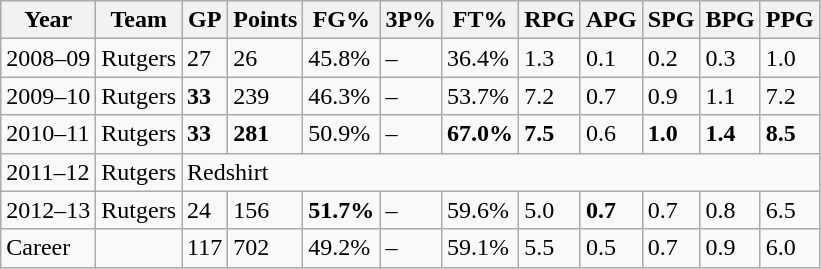<table class="wikitable">
<tr>
<th>Year</th>
<th>Team</th>
<th>GP</th>
<th>Points</th>
<th>FG%</th>
<th>3P%</th>
<th>FT%</th>
<th>RPG</th>
<th>APG</th>
<th>SPG</th>
<th>BPG</th>
<th>PPG</th>
</tr>
<tr>
<td>2008–09</td>
<td>Rutgers</td>
<td>27</td>
<td>26</td>
<td>45.8%</td>
<td>–</td>
<td>36.4%</td>
<td>1.3</td>
<td>0.1</td>
<td>0.2</td>
<td>0.3</td>
<td>1.0</td>
</tr>
<tr>
<td>2009–10</td>
<td>Rutgers</td>
<td><strong>33</strong></td>
<td>239</td>
<td>46.3%</td>
<td>–</td>
<td>53.7%</td>
<td>7.2</td>
<td>0.7</td>
<td>0.9</td>
<td>1.1</td>
<td>7.2</td>
</tr>
<tr>
<td>2010–11</td>
<td>Rutgers</td>
<td><strong>33</strong></td>
<td><strong>281</strong></td>
<td>50.9%</td>
<td>–</td>
<td><strong>67.0%</strong></td>
<td><strong>7.5</strong></td>
<td>0.6</td>
<td><strong>1.0</strong></td>
<td><strong>1.4</strong></td>
<td><strong>8.5</strong></td>
</tr>
<tr>
<td>2011–12</td>
<td>Rutgers</td>
<td colspan="10">Redshirt</td>
</tr>
<tr>
<td>2012–13</td>
<td>Rutgers</td>
<td>24</td>
<td>156</td>
<td><strong>51.7%</strong></td>
<td>–</td>
<td>59.6%</td>
<td>5.0</td>
<td><strong>0.7</strong></td>
<td>0.7</td>
<td>0.8</td>
<td>6.5</td>
</tr>
<tr>
<td>Career</td>
<td></td>
<td>117</td>
<td>702</td>
<td>49.2%</td>
<td>–</td>
<td>59.1%</td>
<td>5.5</td>
<td>0.5</td>
<td>0.7</td>
<td>0.9</td>
<td>6.0</td>
</tr>
</table>
